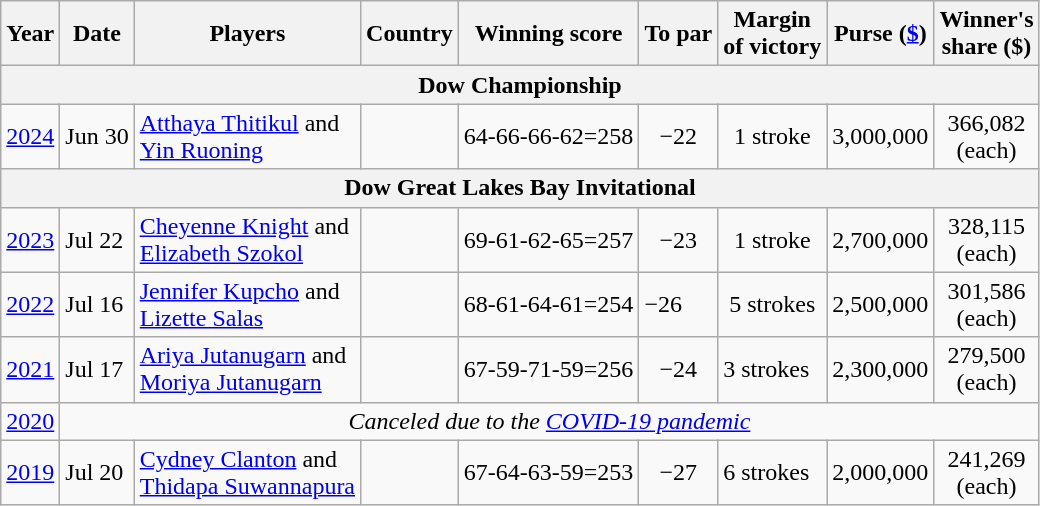<table class="wikitable">
<tr>
<th>Year</th>
<th>Date</th>
<th>Players</th>
<th>Country</th>
<th>Winning score</th>
<th>To par</th>
<th>Margin<br>of victory</th>
<th>Purse (<a href='#'>$</a>)</th>
<th>Winner's<br>share ($)</th>
</tr>
<tr>
<th colspan=9>Dow Championship</th>
</tr>
<tr>
<td><a href='#'>2024</a></td>
<td>Jun 30</td>
<td><a href='#'>Atthaya Thitikul</a> and <br> <a href='#'>Yin Ruoning</a></td>
<td><br></td>
<td align=right>64-66-66-62=258</td>
<td align=center>−22</td>
<td align=center>1 stroke</td>
<td align=center>3,000,000</td>
<td align=center>366,082<br>(each)</td>
</tr>
<tr>
<th colspan=9>Dow Great Lakes Bay Invitational</th>
</tr>
<tr>
<td><a href='#'>2023</a></td>
<td>Jul 22</td>
<td><a href='#'>Cheyenne Knight</a> and <br> <a href='#'>Elizabeth Szokol</a></td>
<td><br></td>
<td align=right>69-61-62-65=257</td>
<td align=center>−23</td>
<td align=center>1 stroke</td>
<td align=center>2,700,000</td>
<td align=center>328,115<br>(each)</td>
</tr>
<tr>
<td><a href='#'>2022</a></td>
<td>Jul 16</td>
<td><a href='#'>Jennifer Kupcho</a> and <br> <a href='#'>Lizette Salas</a></td>
<td><br></td>
<td align=right>68-61-64-61=254</td>
<td>−26</td>
<td align=center>5 strokes</td>
<td align=center>2,500,000</td>
<td align=center>301,586<br>(each)</td>
</tr>
<tr>
<td><a href='#'>2021</a></td>
<td>Jul 17</td>
<td><a href='#'>Ariya Jutanugarn</a> and<br><a href='#'>Moriya Jutanugarn</a></td>
<td><br></td>
<td align=right>67-59-71-59=256</td>
<td align=center>−24</td>
<td>3 strokes</td>
<td align=center>2,300,000</td>
<td align=center>279,500<br>(each)</td>
</tr>
<tr>
<td><a href='#'>2020</a></td>
<td colspan=8 align=center><em>Canceled due to the <a href='#'>COVID-19 pandemic</a></em></td>
</tr>
<tr>
<td><a href='#'>2019</a></td>
<td>Jul 20</td>
<td><a href='#'>Cydney Clanton</a> and<br><a href='#'>Thidapa Suwannapura</a></td>
<td><br></td>
<td align=right>67-64-63-59=253</td>
<td align=center>−27</td>
<td>6 strokes</td>
<td align=center>2,000,000</td>
<td align=center>241,269<br>(each)</td>
</tr>
</table>
